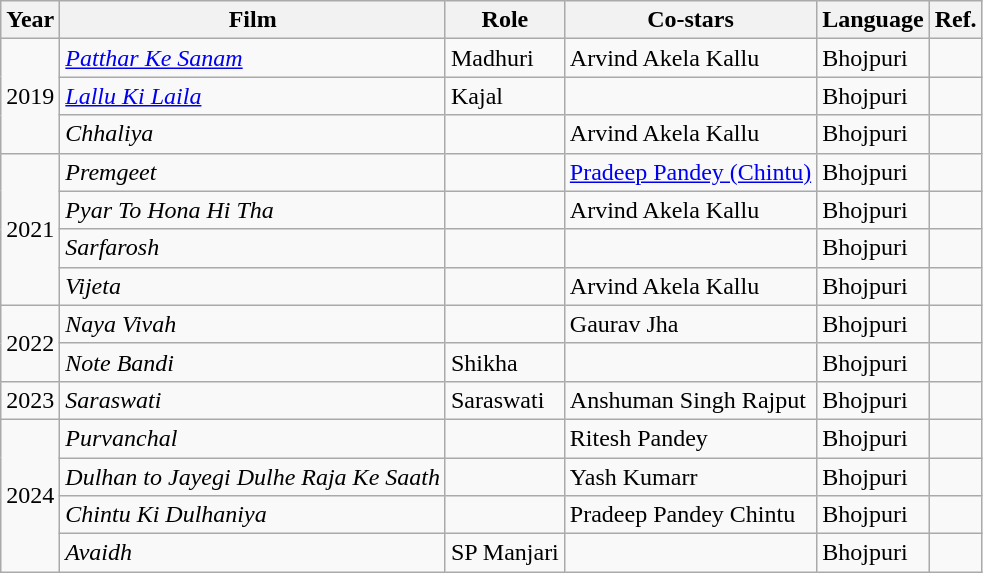<table class="wikitable sortable">
<tr>
<th>Year</th>
<th>Film</th>
<th>Role</th>
<th>Co-stars</th>
<th>Language</th>
<th>Ref.</th>
</tr>
<tr>
<td rowspan=3>2019</td>
<td><em><a href='#'>Patthar Ke Sanam</a></em></td>
<td>Madhuri</td>
<td>Arvind Akela Kallu</td>
<td>Bhojpuri</td>
<td></td>
</tr>
<tr>
<td><em><a href='#'>Lallu Ki Laila</a></em></td>
<td>Kajal</td>
<td></td>
<td>Bhojpuri</td>
<td></td>
</tr>
<tr>
<td><em>Chhaliya</em></td>
<td></td>
<td>Arvind Akela Kallu</td>
<td>Bhojpuri</td>
<td></td>
</tr>
<tr>
<td rowspan="4">2021</td>
<td><em>Premgeet</em></td>
<td></td>
<td><a href='#'>Pradeep Pandey (Chintu)</a></td>
<td>Bhojpuri</td>
<td></td>
</tr>
<tr>
<td><em>Pyar To Hona Hi Tha</em></td>
<td></td>
<td>Arvind Akela Kallu</td>
<td>Bhojpuri</td>
<td></td>
</tr>
<tr>
<td><em>Sarfarosh</em></td>
<td></td>
<td></td>
<td>Bhojpuri</td>
<td></td>
</tr>
<tr>
<td><em>Vijeta</em></td>
<td></td>
<td>Arvind Akela Kallu</td>
<td>Bhojpuri</td>
<td></td>
</tr>
<tr>
<td rowspan="2">2022</td>
<td><em>Naya Vivah</em></td>
<td></td>
<td>Gaurav Jha</td>
<td>Bhojpuri</td>
<td></td>
</tr>
<tr>
<td><em>Note Bandi</em></td>
<td>Shikha</td>
<td></td>
<td>Bhojpuri</td>
<td></td>
</tr>
<tr>
<td>2023</td>
<td><em>Saraswati</em></td>
<td>Saraswati</td>
<td>Anshuman Singh Rajput</td>
<td>Bhojpuri</td>
<td></td>
</tr>
<tr>
<td rowspan="4">2024</td>
<td><em>Purvanchal</em></td>
<td></td>
<td>Ritesh Pandey</td>
<td>Bhojpuri</td>
<td></td>
</tr>
<tr>
<td><em>Dulhan to Jayegi Dulhe Raja Ke Saath</em></td>
<td></td>
<td>Yash Kumarr</td>
<td>Bhojpuri</td>
<td></td>
</tr>
<tr>
<td><em>Chintu Ki Dulhaniya</em></td>
<td></td>
<td>Pradeep Pandey Chintu</td>
<td>Bhojpuri</td>
<td></td>
</tr>
<tr>
<td><em>Avaidh</em></td>
<td>SP Manjari</td>
<td></td>
<td>Bhojpuri</td>
<td></td>
</tr>
</table>
